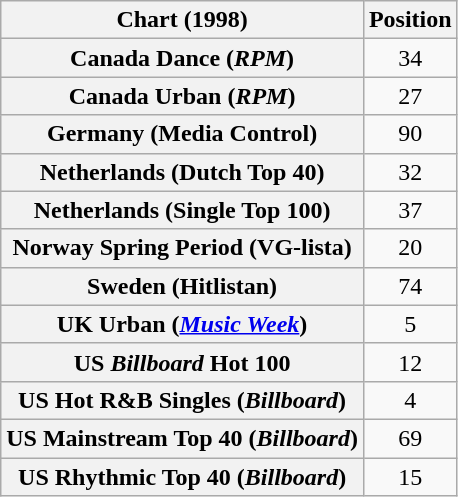<table class="wikitable sortable plainrowheaders" style="text-align: center;">
<tr>
<th scope="col">Chart (1998)</th>
<th scope="col">Position</th>
</tr>
<tr>
<th scope="row">Canada Dance (<em>RPM</em>)</th>
<td>34</td>
</tr>
<tr>
<th scope="row">Canada Urban (<em>RPM</em>)</th>
<td>27</td>
</tr>
<tr>
<th scope="row">Germany (Media Control)</th>
<td>90</td>
</tr>
<tr>
<th scope="row">Netherlands (Dutch Top 40)</th>
<td>32</td>
</tr>
<tr>
<th scope="row">Netherlands (Single Top 100)</th>
<td>37</td>
</tr>
<tr>
<th scope="row">Norway Spring Period (VG-lista)</th>
<td>20</td>
</tr>
<tr>
<th scope="row">Sweden (Hitlistan)</th>
<td>74</td>
</tr>
<tr>
<th scope="row">UK Urban (<em><a href='#'>Music Week</a></em>)</th>
<td>5</td>
</tr>
<tr>
<th scope="row">US <em>Billboard</em> Hot 100</th>
<td>12</td>
</tr>
<tr>
<th scope="row">US Hot R&B Singles (<em>Billboard</em>)</th>
<td>4</td>
</tr>
<tr>
<th scope="row">US Mainstream Top 40 (<em>Billboard</em>)</th>
<td>69</td>
</tr>
<tr>
<th scope="row">US Rhythmic Top 40 (<em>Billboard</em>)</th>
<td>15</td>
</tr>
</table>
